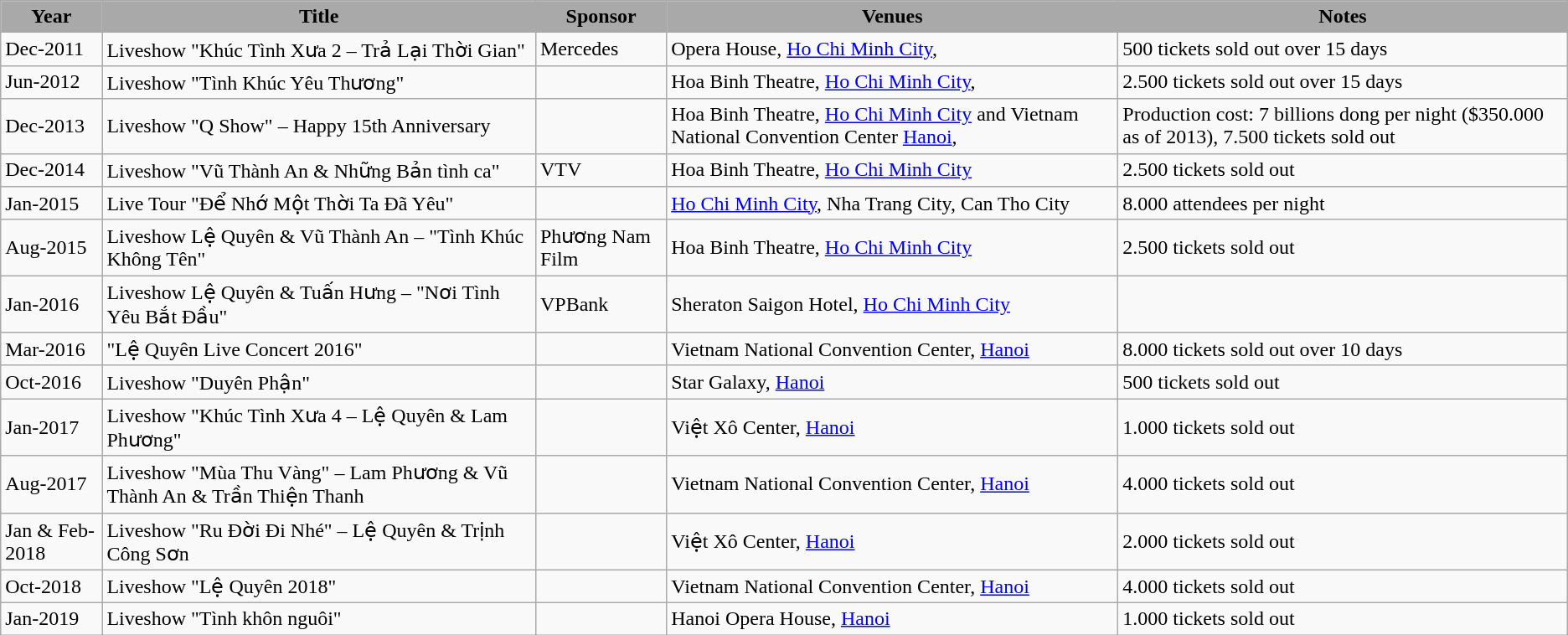<table class="wikitable">
<tr>
<th style="background:darkGrey;">Year</th>
<th ! style="background:darkGrey;">Title</th>
<th ! style="background:darkGrey;">Sponsor</th>
<th ! style="background:darkGrey;">Venues</th>
<th ! style="background:darkGrey;">Notes</th>
</tr>
<tr>
<td>Dec-2011</td>
<td>Liveshow "Khúc Tình Xưa 2 – Trả Lại Thời Gian"</td>
<td>Mercedes</td>
<td>Opera House, <a href='#'>Ho Chi Minh City</a>,</td>
<td>500 tickets sold out over 15 days</td>
</tr>
<tr>
<td>Jun-2012</td>
<td>Liveshow "Tình Khúc Yêu Thương"</td>
<td></td>
<td>Hoa Binh Theatre, <a href='#'>Ho Chi Minh City</a>,</td>
<td>2.500 tickets sold out over 15 days</td>
</tr>
<tr>
<td>Dec-2013</td>
<td>Liveshow "Q Show" – Happy 15th Anniversary</td>
<td></td>
<td>Hoa Binh Theatre, <a href='#'>Ho Chi Minh City</a> and Vietnam National Convention Center <a href='#'>Hanoi</a>,</td>
<td>Production cost: 7 billions dong per night ($350.000 as of 2013), 7.500 tickets sold out</td>
</tr>
<tr>
<td>Dec-2014</td>
<td>Liveshow "Vũ Thành An & Những Bản tình ca"</td>
<td>VTV</td>
<td>Hoa Binh Theatre, <a href='#'>Ho Chi Minh City</a></td>
<td>2.500 tickets sold out</td>
</tr>
<tr>
<td>Jan-2015</td>
<td>Live Tour "Để Nhớ Một Thời Ta Đã Yêu"</td>
<td></td>
<td><a href='#'>Ho Chi Minh City</a>, Nha Trang City, Can Tho City</td>
<td>8.000 attendees per night</td>
</tr>
<tr>
<td>Aug-2015</td>
<td>Liveshow Lệ Quyên & Vũ Thành An –  "Tình Khúc Không Tên"</td>
<td>Phương Nam Film</td>
<td>Hoa Binh Theatre, <a href='#'>Ho Chi Minh City</a></td>
<td>2.500 tickets sold out</td>
</tr>
<tr>
<td>Jan-2016</td>
<td>Liveshow Lệ Quyên & Tuấn Hưng – "Nơi Tình Yêu Bắt Đầu"</td>
<td>VPBank</td>
<td>Sheraton Saigon Hotel, <a href='#'>Ho Chi Minh City</a></td>
<td></td>
</tr>
<tr>
<td>Mar-2016</td>
<td>"Lệ Quyên Live Concert 2016"</td>
<td></td>
<td>Vietnam National Convention Center, <a href='#'>Hanoi</a></td>
<td>8.000 tickets sold out over 10 days</td>
</tr>
<tr>
<td>Oct-2016</td>
<td>Liveshow "Duyên Phận"</td>
<td></td>
<td>Star Galaxy, <a href='#'>Hanoi</a></td>
<td>500 tickets sold out</td>
</tr>
<tr>
<td>Jan-2017</td>
<td>Liveshow "Khúc Tình Xưa 4 – Lệ Quyên & Lam Phương"</td>
<td></td>
<td>Việt Xô Center, <a href='#'>Hanoi</a></td>
<td>1.000 tickets sold out</td>
</tr>
<tr>
<td>Aug-2017</td>
<td>Liveshow "Mùa Thu Vàng" – Lam Phương & Vũ Thành An & Trần Thiện Thanh</td>
<td></td>
<td>Vietnam National Convention Center, <a href='#'>Hanoi</a></td>
<td>4.000 tickets sold out</td>
</tr>
<tr>
<td>Jan & Feb-2018</td>
<td>Liveshow "Ru Đời Đi Nhé" – Lệ Quyên & Trịnh Công Sơn</td>
<td></td>
<td>Việt Xô Center, <a href='#'>Hanoi</a></td>
<td>2.000 tickets sold out</td>
</tr>
<tr>
<td>Oct-2018</td>
<td>Liveshow "Lệ Quyên 2018"</td>
<td></td>
<td>Vietnam National Convention Center, <a href='#'>Hanoi</a></td>
<td>4.000 tickets sold out</td>
</tr>
<tr>
<td>Jan-2019</td>
<td>Liveshow "Tình khôn nguôi"</td>
<td></td>
<td>Hanoi Opera House, <a href='#'>Hanoi</a></td>
<td>1.000 tickets sold out</td>
</tr>
</table>
